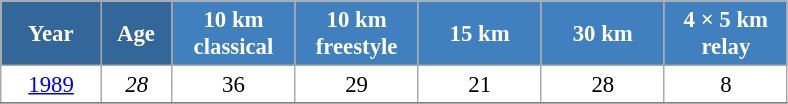<table class="wikitable" style="font-size:95%; text-align:center; border:grey solid 1px; border-collapse:collapse; background:#ffffff;">
<tr>
<th style="background-color:#369; color:white; width:60px;"> Year </th>
<th style="background-color:#369; color:white; width:40px;"> Age </th>
<th style="background-color:#4180be; color:white; width:75px;"> 10 km <br> classical </th>
<th style="background-color:#4180be; color:white; width:75px;"> 10 km <br> freestyle </th>
<th style="background-color:#4180be; color:white; width:75px;"> 15 km </th>
<th style="background-color:#4180be; color:white; width:75px;"> 30 km </th>
<th style="background-color:#4180be; color:white; width:75px;"> 4 × 5 km <br> relay </th>
</tr>
<tr>
<td><a href='#'>1989</a></td>
<td><em>28</em></td>
<td>36</td>
<td>29</td>
<td>21</td>
<td>28</td>
<td>8</td>
</tr>
<tr>
</tr>
</table>
